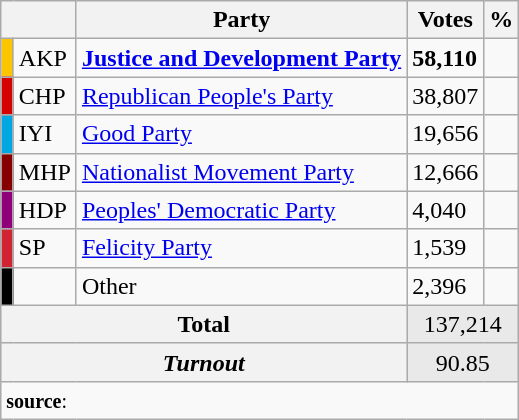<table class="wikitable">
<tr>
<th colspan="2" align="center"></th>
<th align="center">Party</th>
<th align="center">Votes</th>
<th align="center">%</th>
</tr>
<tr align="left">
<td bgcolor="#FDC400" width="1"></td>
<td>AKP</td>
<td><strong><a href='#'>Justice and Development Party</a></strong></td>
<td><strong>58,110</strong></td>
<td><strong></strong></td>
</tr>
<tr align="left">
<td bgcolor="#d50000" width="1"></td>
<td>CHP</td>
<td><a href='#'>Republican People's Party</a></td>
<td>38,807</td>
<td></td>
</tr>
<tr align="left">
<td bgcolor="#01A7E1" width="1"></td>
<td>IYI</td>
<td><a href='#'>Good Party</a></td>
<td>19,656</td>
<td></td>
</tr>
<tr align="left">
<td bgcolor="#870000" width="1"></td>
<td>MHP</td>
<td><a href='#'>Nationalist Movement Party</a></td>
<td>12,666</td>
<td></td>
</tr>
<tr align="left">
<td bgcolor="#91007B" width="1"></td>
<td>HDP</td>
<td><a href='#'>Peoples' Democratic Party</a></td>
<td>4,040</td>
<td></td>
</tr>
<tr align="left">
<td bgcolor="#D02433" width="1"></td>
<td>SP</td>
<td><a href='#'>Felicity Party</a></td>
<td>1,539</td>
<td></td>
</tr>
<tr align="left">
<td bgcolor=" " width="1"></td>
<td></td>
<td>Other</td>
<td>2,396</td>
<td></td>
</tr>
<tr align="left" style="background-color:#E9E9E9">
<th colspan="3" align="center"><strong>Total</strong></th>
<td colspan="5" align="center">137,214</td>
</tr>
<tr align="left" style="background-color:#E9E9E9">
<th colspan="3" align="center"><em>Turnout</em></th>
<td colspan="5" align="center">90.85</td>
</tr>
<tr>
<td colspan="9" align="left"><small><strong>source</strong>: </small></td>
</tr>
</table>
